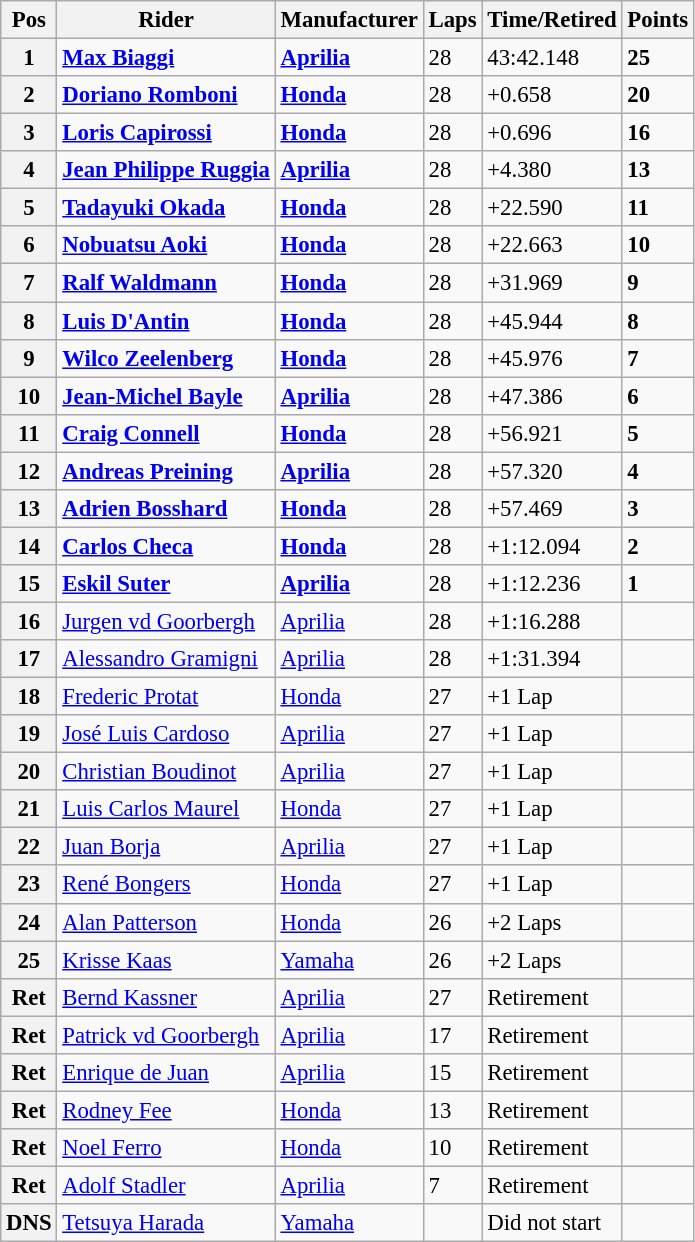<table class="wikitable" style="font-size: 95%;">
<tr>
<th>Pos</th>
<th>Rider</th>
<th>Manufacturer</th>
<th>Laps</th>
<th>Time/Retired</th>
<th>Points</th>
</tr>
<tr>
<th>1</th>
<td> <strong><a href='#'>Max Biaggi</a></strong></td>
<td><strong><a href='#'>Aprilia</a></strong></td>
<td>28</td>
<td>43:42.148</td>
<td><strong>25</strong></td>
</tr>
<tr>
<th>2</th>
<td> <strong><a href='#'>Doriano Romboni</a></strong></td>
<td><strong><a href='#'>Honda</a></strong></td>
<td>28</td>
<td>+0.658</td>
<td><strong>20</strong></td>
</tr>
<tr>
<th>3</th>
<td> <strong><a href='#'>Loris Capirossi</a></strong></td>
<td><strong><a href='#'>Honda</a></strong></td>
<td>28</td>
<td>+0.696</td>
<td><strong>16</strong></td>
</tr>
<tr>
<th>4</th>
<td> <strong><a href='#'>Jean Philippe Ruggia</a></strong></td>
<td><strong><a href='#'>Aprilia</a></strong></td>
<td>28</td>
<td>+4.380</td>
<td><strong>13</strong></td>
</tr>
<tr>
<th>5</th>
<td> <strong><a href='#'>Tadayuki Okada</a></strong></td>
<td><strong><a href='#'>Honda</a></strong></td>
<td>28</td>
<td>+22.590</td>
<td><strong>11</strong></td>
</tr>
<tr>
<th>6</th>
<td> <strong><a href='#'>Nobuatsu Aoki</a></strong></td>
<td><strong><a href='#'>Honda</a></strong></td>
<td>28</td>
<td>+22.663</td>
<td><strong>10</strong></td>
</tr>
<tr>
<th>7</th>
<td> <strong><a href='#'>Ralf Waldmann</a></strong></td>
<td><strong><a href='#'>Honda</a></strong></td>
<td>28</td>
<td>+31.969</td>
<td><strong>9</strong></td>
</tr>
<tr>
<th>8</th>
<td> <strong><a href='#'>Luis D'Antin</a></strong></td>
<td><strong><a href='#'>Honda</a></strong></td>
<td>28</td>
<td>+45.944</td>
<td><strong>8</strong></td>
</tr>
<tr>
<th>9</th>
<td> <strong><a href='#'>Wilco Zeelenberg</a></strong></td>
<td><strong><a href='#'>Honda</a></strong></td>
<td>28</td>
<td>+45.976</td>
<td><strong>7</strong></td>
</tr>
<tr>
<th>10</th>
<td> <strong><a href='#'>Jean-Michel Bayle</a></strong></td>
<td><strong><a href='#'>Aprilia</a></strong></td>
<td>28</td>
<td>+47.386</td>
<td><strong>6</strong></td>
</tr>
<tr>
<th>11</th>
<td> <strong><a href='#'>Craig Connell</a></strong></td>
<td><strong><a href='#'>Honda</a></strong></td>
<td>28</td>
<td>+56.921</td>
<td><strong>5</strong></td>
</tr>
<tr>
<th>12</th>
<td> <strong><a href='#'>Andreas Preining</a></strong></td>
<td><strong><a href='#'>Aprilia</a></strong></td>
<td>28</td>
<td>+57.320</td>
<td><strong>4</strong></td>
</tr>
<tr>
<th>13</th>
<td> <strong><a href='#'>Adrien Bosshard</a></strong></td>
<td><strong><a href='#'>Honda</a></strong></td>
<td>28</td>
<td>+57.469</td>
<td><strong>3</strong></td>
</tr>
<tr>
<th>14</th>
<td> <strong><a href='#'>Carlos Checa</a></strong></td>
<td><strong><a href='#'>Honda</a></strong></td>
<td>28</td>
<td>+1:12.094</td>
<td><strong>2</strong></td>
</tr>
<tr>
<th>15</th>
<td> <strong><a href='#'>Eskil Suter</a></strong></td>
<td><strong><a href='#'>Aprilia</a></strong></td>
<td>28</td>
<td>+1:12.236</td>
<td><strong>1</strong></td>
</tr>
<tr>
<th>16</th>
<td> <a href='#'>Jurgen vd Goorbergh</a></td>
<td><a href='#'>Aprilia</a></td>
<td>28</td>
<td>+1:16.288</td>
<td></td>
</tr>
<tr>
<th>17</th>
<td> <a href='#'>Alessandro Gramigni</a></td>
<td><a href='#'>Aprilia</a></td>
<td>28</td>
<td>+1:31.394</td>
<td></td>
</tr>
<tr>
<th>18</th>
<td> <a href='#'>Frederic Protat</a></td>
<td><a href='#'>Honda</a></td>
<td>27</td>
<td>+1 Lap</td>
<td></td>
</tr>
<tr>
<th>19</th>
<td> <a href='#'>José Luis Cardoso</a></td>
<td><a href='#'>Aprilia</a></td>
<td>27</td>
<td>+1 Lap</td>
<td></td>
</tr>
<tr>
<th>20</th>
<td> <a href='#'>Christian Boudinot</a></td>
<td><a href='#'>Aprilia</a></td>
<td>27</td>
<td>+1 Lap</td>
<td></td>
</tr>
<tr>
<th>21</th>
<td> <a href='#'>Luis Carlos Maurel</a></td>
<td><a href='#'>Honda</a></td>
<td>27</td>
<td>+1 Lap</td>
<td></td>
</tr>
<tr>
<th>22</th>
<td> <a href='#'>Juan Borja</a></td>
<td><a href='#'>Aprilia</a></td>
<td>27</td>
<td>+1 Lap</td>
<td></td>
</tr>
<tr>
<th>23</th>
<td> <a href='#'>René Bongers</a></td>
<td><a href='#'>Honda</a></td>
<td>27</td>
<td>+1 Lap</td>
<td></td>
</tr>
<tr>
<th>24</th>
<td> <a href='#'>Alan Patterson</a></td>
<td><a href='#'>Honda</a></td>
<td>26</td>
<td>+2 Laps</td>
<td></td>
</tr>
<tr>
<th>25</th>
<td> <a href='#'>Krisse Kaas</a></td>
<td><a href='#'>Yamaha</a></td>
<td>26</td>
<td>+2 Laps</td>
<td></td>
</tr>
<tr>
<th>Ret</th>
<td> <a href='#'>Bernd Kassner</a></td>
<td><a href='#'>Aprilia</a></td>
<td>27</td>
<td>Retirement</td>
<td></td>
</tr>
<tr>
<th>Ret</th>
<td> <a href='#'>Patrick vd Goorbergh</a></td>
<td><a href='#'>Aprilia</a></td>
<td>17</td>
<td>Retirement</td>
<td></td>
</tr>
<tr>
<th>Ret</th>
<td> <a href='#'>Enrique de Juan</a></td>
<td><a href='#'>Aprilia</a></td>
<td>15</td>
<td>Retirement</td>
<td></td>
</tr>
<tr>
<th>Ret</th>
<td> <a href='#'>Rodney Fee</a></td>
<td><a href='#'>Honda</a></td>
<td>13</td>
<td>Retirement</td>
<td></td>
</tr>
<tr>
<th>Ret</th>
<td> <a href='#'>Noel Ferro</a></td>
<td><a href='#'>Honda</a></td>
<td>10</td>
<td>Retirement</td>
<td></td>
</tr>
<tr>
<th>Ret</th>
<td> <a href='#'>Adolf Stadler</a></td>
<td><a href='#'>Aprilia</a></td>
<td>7</td>
<td>Retirement</td>
<td></td>
</tr>
<tr>
<th>DNS</th>
<td> <a href='#'>Tetsuya Harada</a></td>
<td><a href='#'>Yamaha</a></td>
<td></td>
<td>Did not start</td>
<td></td>
</tr>
</table>
